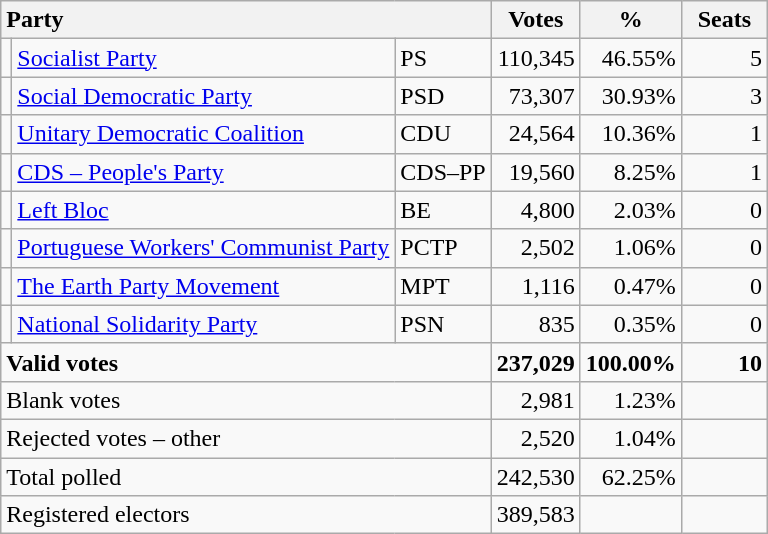<table class="wikitable" border="1" style="text-align:right;">
<tr>
<th style="text-align:left;" colspan=3>Party</th>
<th align=center width="50">Votes</th>
<th align=center width="50">%</th>
<th align=center width="50">Seats</th>
</tr>
<tr>
<td></td>
<td align=left><a href='#'>Socialist Party</a></td>
<td align=left>PS</td>
<td>110,345</td>
<td>46.55%</td>
<td>5</td>
</tr>
<tr>
<td></td>
<td align=left><a href='#'>Social Democratic Party</a></td>
<td align=left>PSD</td>
<td>73,307</td>
<td>30.93%</td>
<td>3</td>
</tr>
<tr>
<td></td>
<td align=left style="white-space: nowrap;"><a href='#'>Unitary Democratic Coalition</a></td>
<td align=left>CDU</td>
<td>24,564</td>
<td>10.36%</td>
<td>1</td>
</tr>
<tr>
<td></td>
<td align=left><a href='#'>CDS – People's Party</a></td>
<td align=left style="white-space: nowrap;">CDS–PP</td>
<td>19,560</td>
<td>8.25%</td>
<td>1</td>
</tr>
<tr>
<td></td>
<td align=left><a href='#'>Left Bloc</a></td>
<td align=left>BE</td>
<td>4,800</td>
<td>2.03%</td>
<td>0</td>
</tr>
<tr>
<td></td>
<td align=left><a href='#'>Portuguese Workers' Communist Party</a></td>
<td align=left>PCTP</td>
<td>2,502</td>
<td>1.06%</td>
<td>0</td>
</tr>
<tr>
<td></td>
<td align=left><a href='#'>The Earth Party Movement</a></td>
<td align=left>MPT</td>
<td>1,116</td>
<td>0.47%</td>
<td>0</td>
</tr>
<tr>
<td></td>
<td align=left><a href='#'>National Solidarity Party</a></td>
<td align=left>PSN</td>
<td>835</td>
<td>0.35%</td>
<td>0</td>
</tr>
<tr style="font-weight:bold">
<td align=left colspan=3>Valid votes</td>
<td>237,029</td>
<td>100.00%</td>
<td>10</td>
</tr>
<tr>
<td align=left colspan=3>Blank votes</td>
<td>2,981</td>
<td>1.23%</td>
<td></td>
</tr>
<tr>
<td align=left colspan=3>Rejected votes – other</td>
<td>2,520</td>
<td>1.04%</td>
<td></td>
</tr>
<tr>
<td align=left colspan=3>Total polled</td>
<td>242,530</td>
<td>62.25%</td>
<td></td>
</tr>
<tr>
<td align=left colspan=3>Registered electors</td>
<td>389,583</td>
<td></td>
<td></td>
</tr>
</table>
